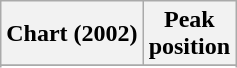<table class="wikitable sortable plainrowheaders" style="text-align:center">
<tr>
<th scope="col">Chart (2002)</th>
<th scope="col">Peak<br>position</th>
</tr>
<tr>
</tr>
<tr>
</tr>
</table>
